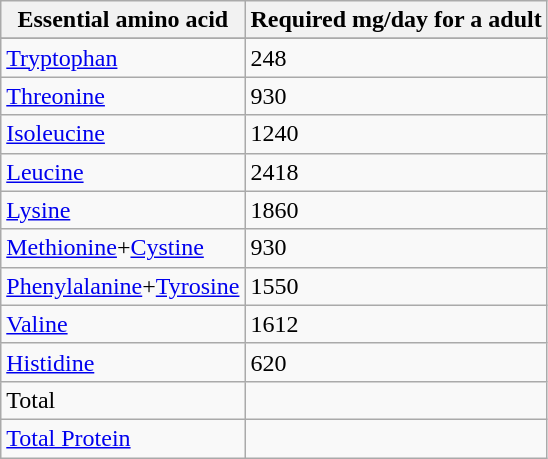<table class="wikitable sortable">
<tr>
<th>Essential amino acid</th>
<th>Required mg/day for a  adult</th>
</tr>
<tr>
</tr>
<tr>
<td><a href='#'>Tryptophan</a></td>
<td>248</td>
</tr>
<tr>
<td><a href='#'>Threonine</a></td>
<td>930</td>
</tr>
<tr>
<td><a href='#'>Isoleucine</a></td>
<td>1240</td>
</tr>
<tr>
<td><a href='#'>Leucine</a></td>
<td>2418</td>
</tr>
<tr>
<td><a href='#'>Lysine</a></td>
<td>1860</td>
</tr>
<tr>
<td><a href='#'>Methionine</a>+<a href='#'>Cystine</a></td>
<td>930</td>
</tr>
<tr>
<td><a href='#'>Phenylalanine</a>+<a href='#'>Tyrosine</a></td>
<td>1550</td>
</tr>
<tr>
<td><a href='#'>Valine</a></td>
<td>1612</td>
</tr>
<tr>
<td><a href='#'>Histidine</a></td>
<td>620</td>
</tr>
<tr>
<td>Total</td>
<td></td>
</tr>
<tr>
<td><a href='#'>Total Protein</a></td>
<td></td>
</tr>
</table>
